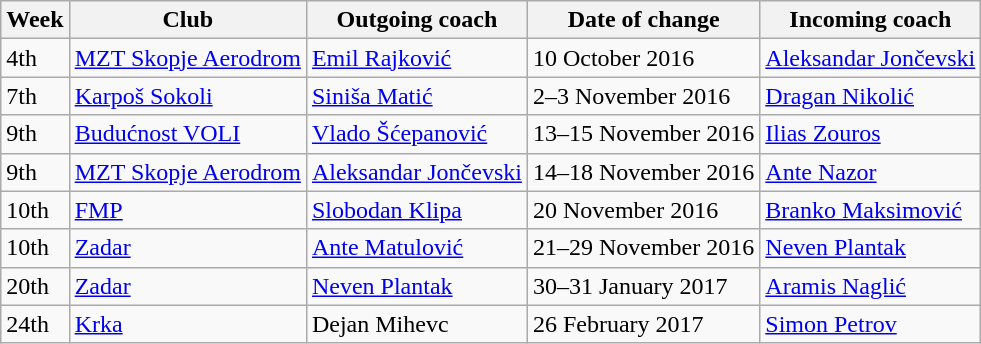<table class="wikitable">
<tr>
<th>Week</th>
<th>Club</th>
<th>Outgoing coach</th>
<th>Date of change</th>
<th>Incoming coach</th>
</tr>
<tr>
<td>4th</td>
<td><a href='#'>MZT Skopje Aerodrom</a></td>
<td> <a href='#'>Emil Rajković</a></td>
<td>10 October 2016</td>
<td> <a href='#'>Aleksandar Jončevski</a></td>
</tr>
<tr>
<td>7th</td>
<td><a href='#'>Karpoš Sokoli</a></td>
<td> <a href='#'>Siniša Matić</a></td>
<td>2–3 November 2016</td>
<td> <a href='#'>Dragan Nikolić</a></td>
</tr>
<tr>
<td>9th</td>
<td><a href='#'>Budućnost VOLI</a></td>
<td> <a href='#'>Vlado Šćepanović</a></td>
<td>13–15 November 2016</td>
<td> <a href='#'>Ilias Zouros</a></td>
</tr>
<tr>
<td>9th</td>
<td><a href='#'>MZT Skopje Aerodrom</a></td>
<td> <a href='#'>Aleksandar Jončevski</a></td>
<td>14–18 November 2016</td>
<td> <a href='#'>Ante Nazor</a></td>
</tr>
<tr>
<td>10th</td>
<td><a href='#'>FMP</a></td>
<td> <a href='#'>Slobodan Klipa</a></td>
<td>20 November 2016</td>
<td> <a href='#'>Branko Maksimović</a></td>
</tr>
<tr>
<td>10th</td>
<td><a href='#'>Zadar</a></td>
<td> <a href='#'>Ante Matulović</a></td>
<td>21–29 November 2016</td>
<td> <a href='#'>Neven Plantak</a></td>
</tr>
<tr>
<td>20th</td>
<td><a href='#'>Zadar</a></td>
<td> <a href='#'>Neven Plantak</a></td>
<td>30–31 January 2017</td>
<td> <a href='#'>Aramis Naglić</a></td>
</tr>
<tr>
<td>24th</td>
<td><a href='#'>Krka</a></td>
<td> Dejan Mihevc</td>
<td>26 February 2017</td>
<td> <a href='#'>Simon Petrov</a></td>
</tr>
</table>
